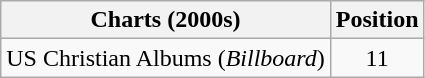<table class="wikitable plainrowheaders">
<tr>
<th>Charts (2000s)</th>
<th>Position</th>
</tr>
<tr>
<td scope="row">US Christian Albums (<em>Billboard</em>)</td>
<td style="text-align:center;">11</td>
</tr>
</table>
